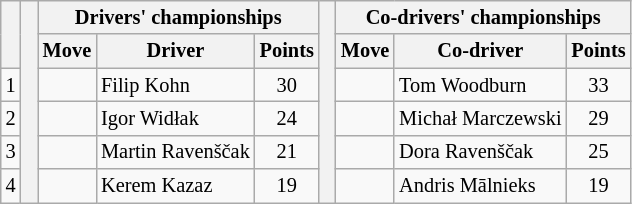<table class="wikitable" style="font-size:85%;">
<tr>
<th rowspan="2"></th>
<th rowspan="6" style="width:5px;"></th>
<th colspan="3">Drivers' championships</th>
<th rowspan="6" style="width:5px;"></th>
<th colspan="3" nowrap="">Co-drivers' championships</th>
</tr>
<tr>
<th>Move</th>
<th>Driver</th>
<th>Points</th>
<th>Move</th>
<th>Co-driver</th>
<th>Points</th>
</tr>
<tr>
<td align="center">1</td>
<td align="center"></td>
<td>Filip Kohn</td>
<td align="center">30</td>
<td align="center"></td>
<td>Tom Woodburn</td>
<td align="center">33</td>
</tr>
<tr>
<td align="center">2</td>
<td align="center"></td>
<td>Igor Widłak</td>
<td align="center">24</td>
<td align="center"></td>
<td>Michał Marczewski</td>
<td align="center">29</td>
</tr>
<tr>
<td align="center">3</td>
<td align="center"></td>
<td>Martin Ravenščak</td>
<td align="center">21</td>
<td align="center"></td>
<td>Dora Ravenščak</td>
<td align="center">25</td>
</tr>
<tr>
<td align="center">4</td>
<td align="center"></td>
<td>Kerem Kazaz</td>
<td align="center">19</td>
<td align="center"></td>
<td>Andris Mālnieks</td>
<td align="center">19</td>
</tr>
</table>
